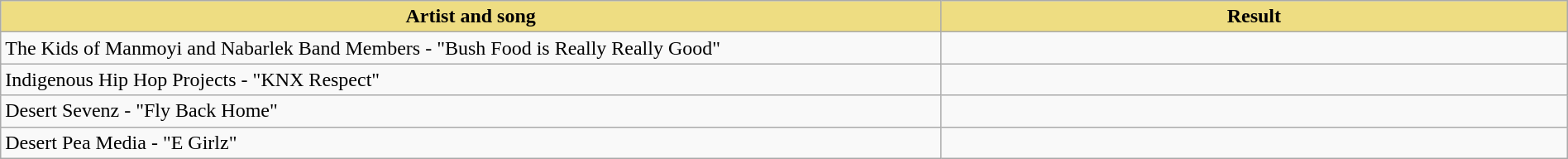<table class="wikitable" width=100%>
<tr>
<th style="width:15%;background:#EEDD82;">Artist and song</th>
<th style="width:10%;background:#EEDD82;">Result</th>
</tr>
<tr>
<td>The Kids of Manmoyi and Nabarlek Band Members - "Bush Food is Really Really Good"</td>
<td></td>
</tr>
<tr>
<td>Indigenous Hip Hop Projects - "KNX Respect"</td>
<td></td>
</tr>
<tr>
<td>Desert Sevenz - "Fly Back Home"</td>
<td></td>
</tr>
<tr>
<td>Desert Pea Media - "E Girlz"</td>
<td></td>
</tr>
</table>
